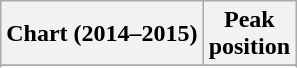<table class="wikitable plainrowheaders sortable" style="text-align:center;">
<tr>
<th scope="col">Chart (2014–2015)</th>
<th scope="col">Peak<br>position</th>
</tr>
<tr>
</tr>
<tr>
</tr>
<tr>
</tr>
<tr>
</tr>
<tr>
</tr>
<tr>
</tr>
</table>
